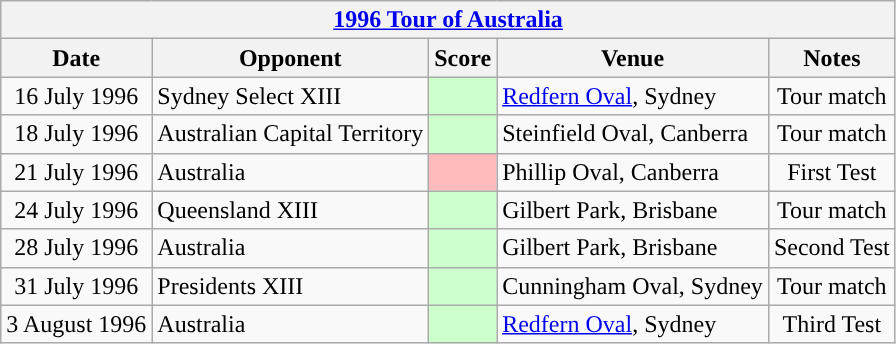<table class="wikitable" style="text-align: center;">
<tr>
<th colspan=9><a href='#'>1996 Tour of Australia</a></th>
</tr>
<tr>
<th>Date</th>
<th>Opponent</th>
<th>Score</th>
<th>Venue</th>
<th>Notes</th>
</tr>
<tr>
<td>16 July 1996</td>
<td align=left> Sydney Select XIII</td>
<td bgcolor="#CCFFCC"></td>
<td align=left> <a href='#'>Redfern Oval</a>, Sydney</td>
<td>Tour match</td>
</tr>
<tr>
<td>18 July 1996</td>
<td align=left>Australian Capital Territory</td>
<td bgcolor="#CCFFCC"></td>
<td align=left> Steinfield Oval, Canberra</td>
<td>Tour match</td>
</tr>
<tr>
<td>21 July 1996</td>
<td align=left> Australia</td>
<td bgcolor="#FFBBBB"></td>
<td align=left> Phillip Oval, Canberra</td>
<td>First Test</td>
</tr>
<tr>
<td>24 July 1996</td>
<td align=left> Queensland XIII</td>
<td bgcolor="#CCFFCC"></td>
<td align=left> Gilbert Park, Brisbane</td>
<td>Tour match</td>
</tr>
<tr>
<td>28 July 1996</td>
<td align=left> Australia</td>
<td bgcolor="#CCFFCC"></td>
<td align=left> Gilbert Park, Brisbane</td>
<td>Second Test</td>
</tr>
<tr>
<td>31 July 1996</td>
<td align=left>Presidents XIII</td>
<td bgcolor="#CCFFCC"></td>
<td align=left> Cunningham Oval, Sydney</td>
<td>Tour match</td>
</tr>
<tr>
<td>3 August 1996</td>
<td align=left> Australia</td>
<td bgcolor="#CCFFCC"></td>
<td align=left> <a href='#'>Redfern Oval</a>, Sydney</td>
<td>Third Test</td>
</tr>
</table>
